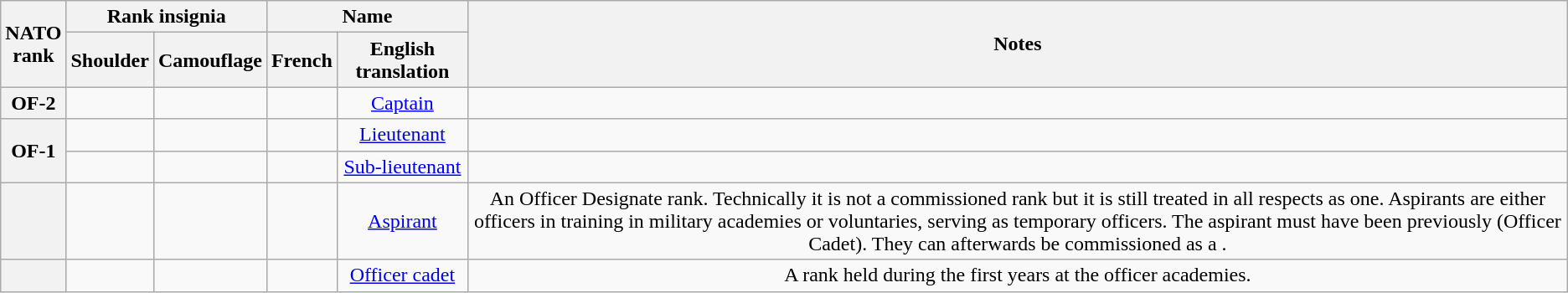<table class="wikitable plainrowheaders" style="text-align:center;" border="1">
<tr>
<th rowspan=2>NATO<br>rank</th>
<th colspan=2>Rank insignia</th>
<th colspan=2>Name</th>
<th rowspan=2>Notes</th>
</tr>
<tr>
<th>Shoulder</th>
<th>Camouflage</th>
<th>French</th>
<th>English translation</th>
</tr>
<tr>
<th>OF-2</th>
<td></td>
<td></td>
<td></td>
<td><a href='#'>Captain</a></td>
<td></td>
</tr>
<tr>
<th rowspan=2>OF-1</th>
<td></td>
<td></td>
<td></td>
<td><a href='#'>Lieutenant</a></td>
<td></td>
</tr>
<tr>
<td></td>
<td></td>
<td></td>
<td><a href='#'>Sub-lieutenant</a></td>
<td></td>
</tr>
<tr>
<th></th>
<td></td>
<td></td>
<td></td>
<td><a href='#'>Aspirant</a></td>
<td>An Officer Designate rank. Technically it is not a commissioned rank but it is still treated in all respects as one. Aspirants are either officers in training in military academies or voluntaries, serving as temporary officers. The aspirant must have been previously  (Officer Cadet). They can afterwards be commissioned as a .</td>
</tr>
<tr>
<th></th>
<td></td>
<td></td>
<td></td>
<td><a href='#'>Officer cadet</a></td>
<td>A rank held during the first years at the officer academies.</td>
</tr>
</table>
